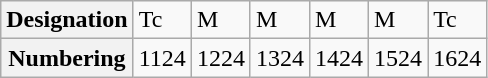<table class="wikitable">
<tr>
<th>Designation</th>
<td>Tc</td>
<td>M</td>
<td>M</td>
<td>M</td>
<td>M</td>
<td>Tc</td>
</tr>
<tr>
<th>Numbering</th>
<td>1124</td>
<td>1224</td>
<td>1324</td>
<td>1424</td>
<td>1524</td>
<td>1624</td>
</tr>
</table>
